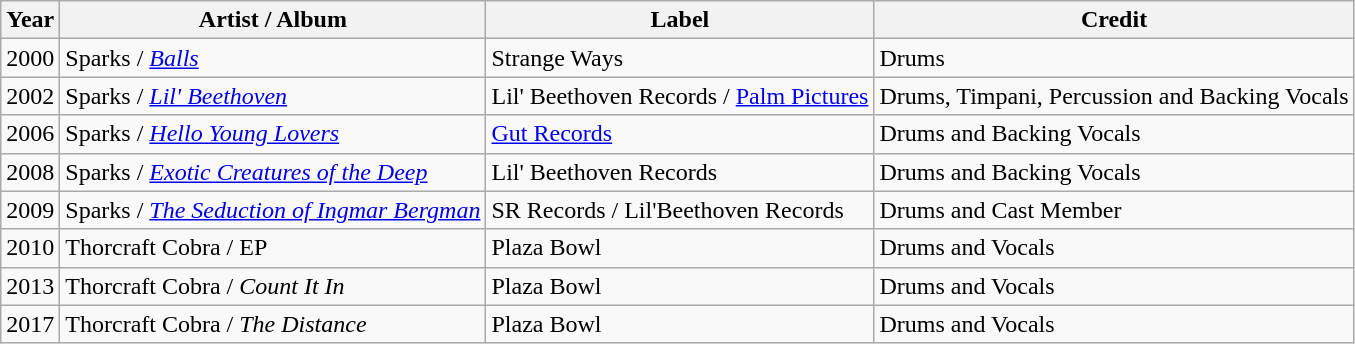<table class="wikitable" border="1">
<tr>
<th>Year</th>
<th>Artist / Album</th>
<th>Label</th>
<th>Credit</th>
</tr>
<tr>
<td>2000</td>
<td>Sparks / <em><a href='#'>Balls</a></em></td>
<td>Strange Ways</td>
<td>Drums</td>
</tr>
<tr>
<td>2002</td>
<td>Sparks / <em><a href='#'>Lil' Beethoven</a></em></td>
<td>Lil' Beethoven Records / <a href='#'>Palm Pictures</a></td>
<td>Drums, Timpani, Percussion and Backing Vocals</td>
</tr>
<tr>
<td>2006</td>
<td>Sparks / <em><a href='#'>Hello Young Lovers</a></em></td>
<td><a href='#'>Gut Records</a></td>
<td>Drums and Backing Vocals</td>
</tr>
<tr>
<td>2008</td>
<td>Sparks / <em><a href='#'>Exotic Creatures of the Deep</a></em></td>
<td>Lil' Beethoven Records</td>
<td>Drums and Backing Vocals</td>
</tr>
<tr>
<td>2009</td>
<td>Sparks / <em><a href='#'>The Seduction of Ingmar Bergman</a></em></td>
<td>SR Records / Lil'Beethoven Records</td>
<td>Drums and Cast Member</td>
</tr>
<tr>
<td>2010</td>
<td>Thorcraft Cobra / EP</td>
<td>Plaza Bowl</td>
<td>Drums and Vocals</td>
</tr>
<tr>
<td>2013</td>
<td>Thorcraft Cobra / <em>Count It In</em></td>
<td>Plaza Bowl</td>
<td>Drums and Vocals</td>
</tr>
<tr>
<td>2017</td>
<td>Thorcraft Cobra / <em>The Distance</em></td>
<td>Plaza Bowl</td>
<td>Drums and Vocals</td>
</tr>
</table>
